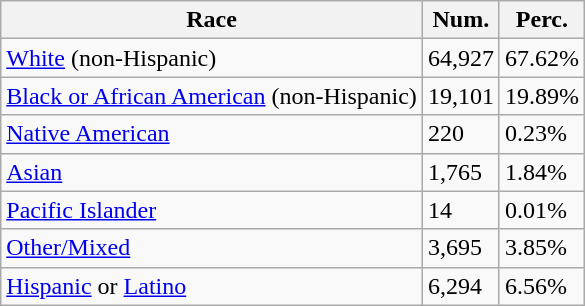<table class="wikitable">
<tr>
<th>Race</th>
<th>Num.</th>
<th>Perc.</th>
</tr>
<tr>
<td><a href='#'>White</a> (non-Hispanic)</td>
<td>64,927</td>
<td>67.62%</td>
</tr>
<tr>
<td><a href='#'>Black or African American</a> (non-Hispanic)</td>
<td>19,101</td>
<td>19.89%</td>
</tr>
<tr>
<td><a href='#'>Native American</a></td>
<td>220</td>
<td>0.23%</td>
</tr>
<tr>
<td><a href='#'>Asian</a></td>
<td>1,765</td>
<td>1.84%</td>
</tr>
<tr>
<td><a href='#'>Pacific Islander</a></td>
<td>14</td>
<td>0.01%</td>
</tr>
<tr>
<td><a href='#'>Other/Mixed</a></td>
<td>3,695</td>
<td>3.85%</td>
</tr>
<tr>
<td><a href='#'>Hispanic</a> or <a href='#'>Latino</a></td>
<td>6,294</td>
<td>6.56%</td>
</tr>
</table>
